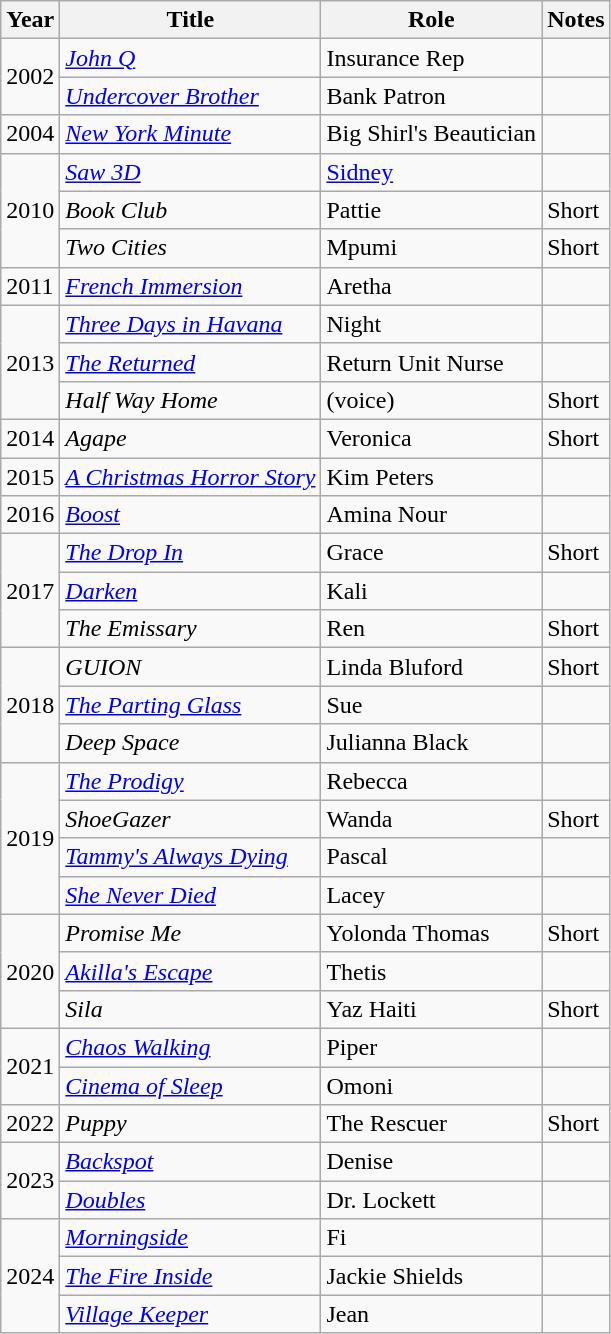<table class="wikitable sortable">
<tr>
<th>Year</th>
<th>Title</th>
<th>Role</th>
<th>Notes</th>
</tr>
<tr>
<td rowspan="2">2002</td>
<td><em><a href='#'>John Q</a></em></td>
<td>Insurance Rep</td>
<td></td>
</tr>
<tr>
<td><em><a href='#'>Undercover Brother</a></em></td>
<td>Bank Patron</td>
<td></td>
</tr>
<tr>
<td>2004</td>
<td><em><a href='#'>New York Minute</a></em></td>
<td>Big Shirl's Beautician</td>
<td></td>
</tr>
<tr>
<td rowspan="3">2010</td>
<td><em><a href='#'>Saw 3D</a></em></td>
<td><a href='#'>Sidney</a></td>
<td></td>
</tr>
<tr>
<td><em>Book Club</em></td>
<td>Pattie</td>
<td>Short</td>
</tr>
<tr>
<td><em>Two Cities</em></td>
<td>Mpumi</td>
<td>Short</td>
</tr>
<tr>
<td>2011</td>
<td><em><a href='#'>French Immersion</a></em></td>
<td>Aretha</td>
<td></td>
</tr>
<tr>
<td rowspan="3">2013</td>
<td><em><a href='#'>Three Days in Havana</a></em></td>
<td>Night</td>
<td></td>
</tr>
<tr>
<td data-sort-value="Returned, The"><em><a href='#'>The Returned</a></em></td>
<td>Return Unit Nurse</td>
<td></td>
</tr>
<tr>
<td><em>Half Way Home</em></td>
<td>(voice)</td>
<td>Short</td>
</tr>
<tr>
<td>2014</td>
<td><em>Agape</em></td>
<td>Veronica</td>
<td>Short</td>
</tr>
<tr>
<td>2015</td>
<td data-sort-value="Christmas Horror Story, A"><em><a href='#'>A Christmas Horror Story</a></em></td>
<td>Kim Peters</td>
<td></td>
</tr>
<tr>
<td>2016</td>
<td><em><a href='#'>Boost</a></em></td>
<td>Amina Nour</td>
<td></td>
</tr>
<tr>
<td rowspan="3">2017</td>
<td data-sort-value="Drop In, The"><em><a href='#'>The Drop In</a></em></td>
<td>Grace</td>
<td>Short</td>
</tr>
<tr>
<td><em><a href='#'>Darken</a></em></td>
<td>Kali</td>
<td></td>
</tr>
<tr>
<td data-sort-value="Emissary, The"><em>The Emissary</em></td>
<td>Ren</td>
<td>Short</td>
</tr>
<tr>
<td rowspan="3">2018</td>
<td><em>GUION</em></td>
<td>Linda Bluford</td>
<td>Short</td>
</tr>
<tr>
<td data-sort-value="Parting Glass, The"><em><a href='#'>The Parting Glass</a></em></td>
<td>Sue</td>
<td></td>
</tr>
<tr>
<td><em>Deep Space</em></td>
<td>Julianna Black</td>
<td></td>
</tr>
<tr>
<td rowspan="4">2019</td>
<td data-sort-value="Prodigy, The"><em><a href='#'>The Prodigy</a></em></td>
<td>Rebecca</td>
<td></td>
</tr>
<tr>
<td><em>ShoeGazer</em></td>
<td>Wanda</td>
<td>Short</td>
</tr>
<tr>
<td><em><a href='#'>Tammy's Always Dying</a></em></td>
<td>Pascal</td>
<td></td>
</tr>
<tr>
<td><em><a href='#'>She Never Died</a></em></td>
<td>Lacey</td>
<td></td>
</tr>
<tr>
<td rowspan="3">2020</td>
<td><em>Promise Me</em></td>
<td>Yolonda Thomas</td>
<td>Short</td>
</tr>
<tr>
<td><em><a href='#'>Akilla's Escape</a></em></td>
<td>Thetis</td>
<td></td>
</tr>
<tr>
<td><em>Sila</em></td>
<td>Yaz Haiti</td>
<td>Short</td>
</tr>
<tr>
<td rowspan="2">2021</td>
<td><em><a href='#'>Chaos Walking</a></em></td>
<td>Piper</td>
<td></td>
</tr>
<tr>
<td><em><a href='#'>Cinema of Sleep</a></em></td>
<td>Omoni</td>
<td></td>
</tr>
<tr>
<td>2022</td>
<td><em>Puppy</em></td>
<td>The Rescuer</td>
<td>Short</td>
</tr>
<tr>
<td rowspan=2>2023</td>
<td><em><a href='#'>Backspot</a></em></td>
<td>Denise</td>
<td></td>
</tr>
<tr>
<td><em><a href='#'>Doubles</a></em></td>
<td>Dr. Lockett</td>
<td></td>
</tr>
<tr>
<td rowspan=3>2024</td>
<td><em><a href='#'>Morningside</a></em></td>
<td>Fi</td>
<td></td>
</tr>
<tr>
<td data-sort-value="Fire Inside, The"><em><a href='#'>The Fire Inside</a></em></td>
<td>Jackie Shields</td>
<td></td>
</tr>
<tr>
<td><em><a href='#'>Village Keeper</a></em></td>
<td>Jean</td>
<td></td>
</tr>
</table>
